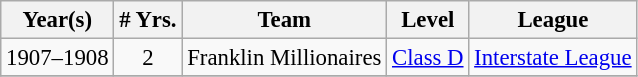<table class="wikitable" style="text-align:center; font-size: 95%;">
<tr>
<th>Year(s)</th>
<th># Yrs.</th>
<th>Team</th>
<th>Level</th>
<th>League</th>
</tr>
<tr>
<td>1907–1908</td>
<td>2</td>
<td>Franklin Millionaires</td>
<td><a href='#'>Class D</a></td>
<td><a href='#'>Interstate League</a></td>
</tr>
<tr>
</tr>
</table>
